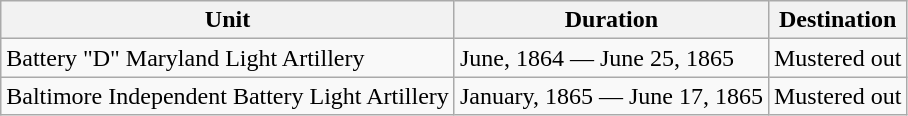<table class="wikitable">
<tr>
<th>Unit</th>
<th>Duration</th>
<th>Destination</th>
</tr>
<tr>
<td>Battery "D" Maryland Light Artillery</td>
<td>June, 1864 — June 25, 1865</td>
<td>Mustered out </td>
</tr>
<tr>
<td>Baltimore Independent Battery Light Artillery</td>
<td>January, 1865 — June 17, 1865</td>
<td>Mustered out </td>
</tr>
</table>
